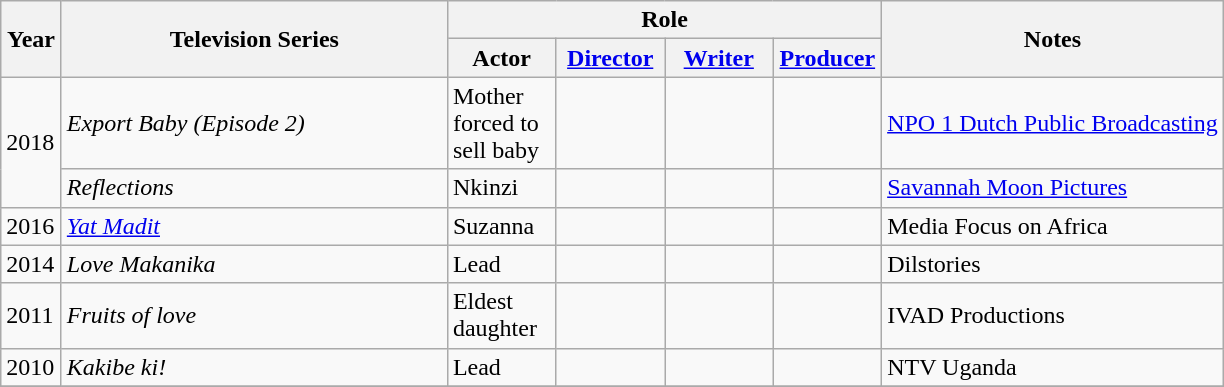<table class="wikitable" style="margin-right: 0;">
<tr>
<th rowspan="2" style="width:33px;">Year</th>
<th rowspan="2" style="width:250px;">Television Series</th>
<th colspan="4">Role</th>
<th rowspan="2">Notes</th>
</tr>
<tr>
<th style="width:65px;">Actor</th>
<th style="width:65px;"><a href='#'>Director</a></th>
<th style="width:65px;"><a href='#'>Writer</a></th>
<th style="width:65px;"><a href='#'>Producer</a></th>
</tr>
<tr>
<td rowspan="2">2018</td>
<td><em>Export Baby (Episode 2)</em></td>
<td>Mother forced to sell baby</td>
<td></td>
<td></td>
<td></td>
<td><a href='#'>NPO 1 Dutch Public Broadcasting</a></td>
</tr>
<tr>
<td><em>Reflections</em></td>
<td>Nkinzi</td>
<td></td>
<td></td>
<td></td>
<td><a href='#'>Savannah Moon Pictures</a></td>
</tr>
<tr>
<td>2016</td>
<td><em><a href='#'>Yat Madit</a></em></td>
<td>Suzanna</td>
<td></td>
<td></td>
<td></td>
<td>Media Focus on Africa</td>
</tr>
<tr>
<td>2014</td>
<td><em>Love Makanika</em></td>
<td>Lead</td>
<td></td>
<td></td>
<td></td>
<td>Dilstories</td>
</tr>
<tr>
<td>2011</td>
<td><em> Fruits of love </em></td>
<td>Eldest daughter</td>
<td></td>
<td></td>
<td></td>
<td>IVAD Productions</td>
</tr>
<tr>
<td>2010</td>
<td><em> Kakibe ki! </em></td>
<td>Lead</td>
<td></td>
<td></td>
<td></td>
<td>NTV Uganda</td>
</tr>
<tr>
</tr>
</table>
